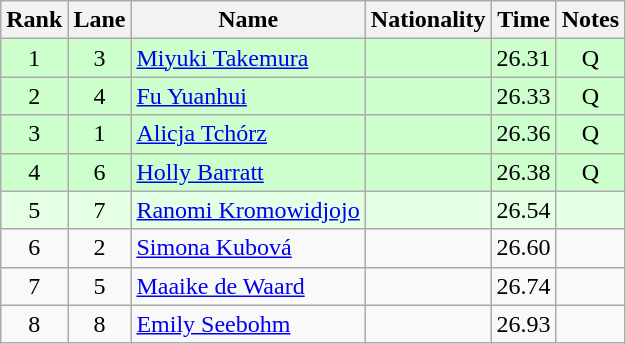<table class="wikitable sortable" style="text-align:center">
<tr>
<th>Rank</th>
<th>Lane</th>
<th>Name</th>
<th>Nationality</th>
<th>Time</th>
<th>Notes</th>
</tr>
<tr bgcolor=ccffcc>
<td>1</td>
<td>3</td>
<td align=left><a href='#'>Miyuki Takemura</a></td>
<td align=left></td>
<td>26.31</td>
<td>Q</td>
</tr>
<tr bgcolor=ccffcc>
<td>2</td>
<td>4</td>
<td align=left><a href='#'>Fu Yuanhui</a></td>
<td align=left></td>
<td>26.33</td>
<td>Q</td>
</tr>
<tr bgcolor=ccffcc>
<td>3</td>
<td>1</td>
<td align=left><a href='#'>Alicja Tchórz</a></td>
<td align=left></td>
<td>26.36</td>
<td>Q</td>
</tr>
<tr bgcolor=ccffcc>
<td>4</td>
<td>6</td>
<td align=left><a href='#'>Holly Barratt</a></td>
<td align=left></td>
<td>26.38</td>
<td>Q</td>
</tr>
<tr bgcolor=e5ffe5>
<td>5</td>
<td>7</td>
<td align=left><a href='#'>Ranomi Kromowidjojo</a></td>
<td align=left></td>
<td>26.54</td>
<td></td>
</tr>
<tr>
<td>6</td>
<td>2</td>
<td align=left><a href='#'>Simona Kubová</a></td>
<td align=left></td>
<td>26.60</td>
<td></td>
</tr>
<tr>
<td>7</td>
<td>5</td>
<td align=left><a href='#'>Maaike de Waard</a></td>
<td align=left></td>
<td>26.74</td>
<td></td>
</tr>
<tr>
<td>8</td>
<td>8</td>
<td align=left><a href='#'>Emily Seebohm</a></td>
<td align=left></td>
<td>26.93</td>
<td></td>
</tr>
</table>
